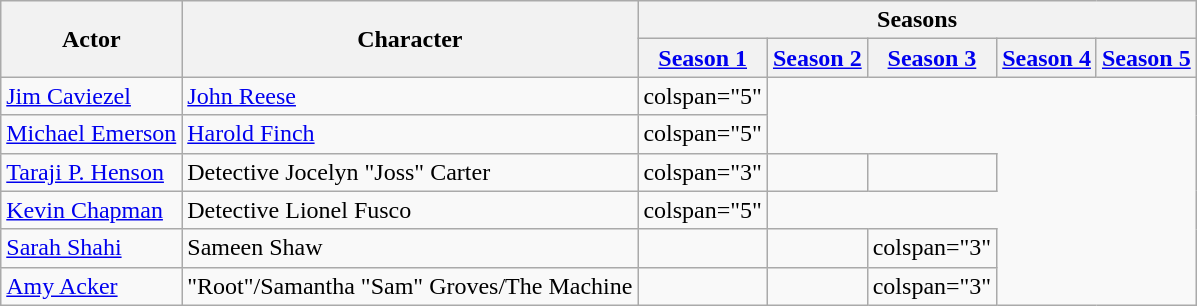<table class="wikitable">
<tr>
<th scope="col" rowspan="2">Actor</th>
<th scope="col" rowspan="2">Character</th>
<th scope="col" colspan="5">Seasons</th>
</tr>
<tr>
<th scope="col"><a href='#'>Season 1</a></th>
<th scope="col"><a href='#'>Season 2</a></th>
<th scope="col"><a href='#'>Season 3</a></th>
<th scope="col"><a href='#'>Season 4</a></th>
<th scope="col"><a href='#'>Season 5</a></th>
</tr>
<tr>
<td><a href='#'>Jim Caviezel</a></td>
<td><a href='#'>John Reese</a></td>
<td>colspan="5" </td>
</tr>
<tr>
<td><a href='#'>Michael Emerson</a></td>
<td><a href='#'>Harold Finch</a></td>
<td>colspan="5" </td>
</tr>
<tr>
<td><a href='#'>Taraji P. Henson</a></td>
<td>Detective Jocelyn "Joss" Carter</td>
<td>colspan="3" </td>
<td></td>
<td></td>
</tr>
<tr>
<td><a href='#'>Kevin Chapman</a></td>
<td>Detective Lionel Fusco</td>
<td>colspan="5" </td>
</tr>
<tr>
<td><a href='#'>Sarah Shahi</a></td>
<td>Sameen Shaw</td>
<td></td>
<td></td>
<td>colspan="3" </td>
</tr>
<tr>
<td><a href='#'>Amy Acker</a></td>
<td>"Root"/Samantha "Sam" Groves/The Machine</td>
<td></td>
<td></td>
<td>colspan="3" </td>
</tr>
</table>
